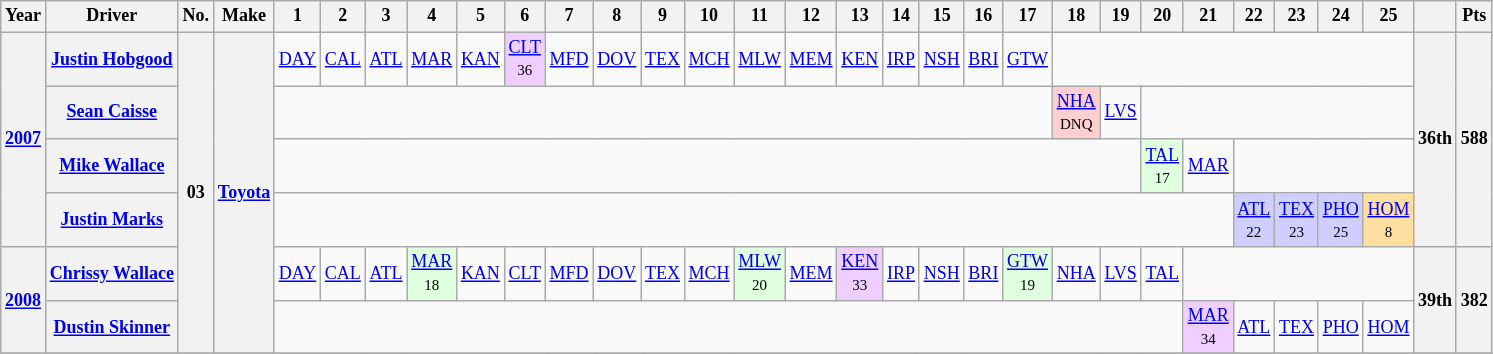<table class="wikitable" style="text-align:center; font-size:75%">
<tr>
<th>Year</th>
<th>Driver</th>
<th>No.</th>
<th>Make</th>
<th>1</th>
<th>2</th>
<th>3</th>
<th>4</th>
<th>5</th>
<th>6</th>
<th>7</th>
<th>8</th>
<th>9</th>
<th>10</th>
<th>11</th>
<th>12</th>
<th>13</th>
<th>14</th>
<th>15</th>
<th>16</th>
<th>17</th>
<th>18</th>
<th>19</th>
<th>20</th>
<th>21</th>
<th>22</th>
<th>23</th>
<th>24</th>
<th>25</th>
<th></th>
<th>Pts</th>
</tr>
<tr>
<th rowspan=4><a href='#'>2007</a></th>
<th><a href='#'>Justin Hobgood</a></th>
<th rowspan=6>03</th>
<th rowspan=6><a href='#'>Toyota</a></th>
<td><a href='#'>DAY</a></td>
<td><a href='#'>CAL</a></td>
<td><a href='#'>ATL</a></td>
<td><a href='#'>MAR</a></td>
<td><a href='#'>KAN</a></td>
<td style="background:#EFCFFF;"><a href='#'>CLT</a><br><small>36</small></td>
<td><a href='#'>MFD</a></td>
<td><a href='#'>DOV</a></td>
<td><a href='#'>TEX</a></td>
<td><a href='#'>MCH</a></td>
<td><a href='#'>MLW</a></td>
<td><a href='#'>MEM</a></td>
<td><a href='#'>KEN</a></td>
<td><a href='#'>IRP</a></td>
<td><a href='#'>NSH</a></td>
<td><a href='#'>BRI</a></td>
<td><a href='#'>GTW</a></td>
<td colspan=8></td>
<th rowspan=4>36th</th>
<th rowspan=4>588</th>
</tr>
<tr>
<th><a href='#'>Sean Caisse</a></th>
<td colspan=17></td>
<td style="background:#FFCFCF;"><a href='#'>NHA</a><br><small>DNQ</small></td>
<td><a href='#'>LVS</a></td>
<td colspan=6></td>
</tr>
<tr>
<th><a href='#'>Mike Wallace</a></th>
<td colspan=19></td>
<td style="background:#DFFFDF;"><a href='#'>TAL</a><br><small>17</small></td>
<td><a href='#'>MAR</a></td>
<td colspan=4></td>
</tr>
<tr>
<th><a href='#'>Justin Marks</a></th>
<td colspan=21></td>
<td style="background:#CFCFFF;"><a href='#'>ATL</a><br><small>22</small></td>
<td style="background:#CFCFFF;"><a href='#'>TEX</a><br><small>23</small></td>
<td style="background:#CFCFFF;"><a href='#'>PHO</a><br><small>25</small></td>
<td style="background:#FFDF9F;"><a href='#'>HOM</a><br><small>8</small></td>
</tr>
<tr>
<th rowspan=2><a href='#'>2008</a></th>
<th><a href='#'>Chrissy Wallace</a></th>
<td><a href='#'>DAY</a></td>
<td><a href='#'>CAL</a></td>
<td><a href='#'>ATL</a></td>
<td style="background:#DFFFDF;"><a href='#'>MAR</a><br><small>18</small></td>
<td><a href='#'>KAN</a></td>
<td><a href='#'>CLT</a></td>
<td><a href='#'>MFD</a></td>
<td><a href='#'>DOV</a></td>
<td><a href='#'>TEX</a></td>
<td><a href='#'>MCH</a></td>
<td style="background:#DFFFDF;"><a href='#'>MLW</a><br><small>20</small></td>
<td><a href='#'>MEM</a></td>
<td style="background:#EFCFFF;"><a href='#'>KEN</a><br><small>33</small></td>
<td><a href='#'>IRP</a></td>
<td><a href='#'>NSH</a></td>
<td><a href='#'>BRI</a></td>
<td style="background:#DFFFDF;"><a href='#'>GTW</a><br><small>19</small></td>
<td><a href='#'>NHA</a></td>
<td><a href='#'>LVS</a></td>
<td><a href='#'>TAL</a></td>
<td colspan=5></td>
<th rowspan=2>39th</th>
<th rowspan=2>382</th>
</tr>
<tr>
<th><a href='#'>Dustin Skinner</a></th>
<td colspan=20></td>
<td style="background:#EFCFFF;"><a href='#'>MAR</a><br><small>34</small></td>
<td><a href='#'>ATL</a></td>
<td><a href='#'>TEX</a></td>
<td><a href='#'>PHO</a></td>
<td><a href='#'>HOM</a></td>
</tr>
<tr>
</tr>
</table>
